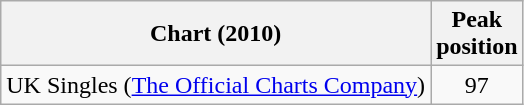<table class="wikitable plainrowheaders">
<tr>
<th scope="col">Chart (2010)</th>
<th scope="col">Peak<br>position</th>
</tr>
<tr>
<td>UK Singles (<a href='#'>The Official Charts Company</a>)</td>
<td align="center">97</td>
</tr>
</table>
